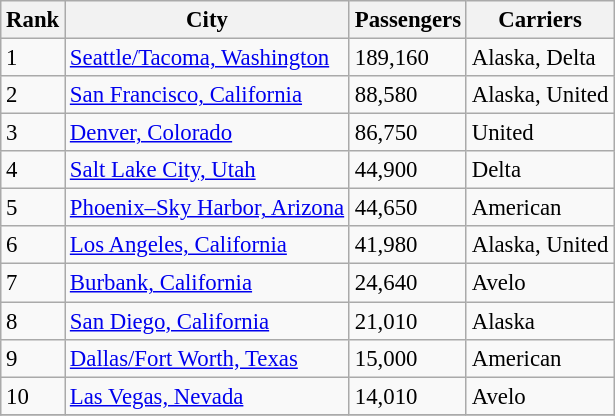<table class="wikitable sortable" style="font-size: 95%">
<tr>
<th>Rank</th>
<th>City</th>
<th>Passengers</th>
<th>Carriers</th>
</tr>
<tr>
<td>1</td>
<td> <a href='#'>Seattle/Tacoma, Washington</a></td>
<td>189,160</td>
<td>Alaska, Delta</td>
</tr>
<tr>
<td>2</td>
<td> <a href='#'>San Francisco, California</a></td>
<td>88,580</td>
<td>Alaska, United</td>
</tr>
<tr>
<td>3</td>
<td> <a href='#'>Denver, Colorado</a></td>
<td>86,750</td>
<td>United</td>
</tr>
<tr>
<td>4</td>
<td> <a href='#'>Salt Lake City, Utah</a></td>
<td>44,900</td>
<td>Delta</td>
</tr>
<tr>
<td>5</td>
<td> <a href='#'>Phoenix–Sky Harbor, Arizona</a></td>
<td>44,650</td>
<td>American</td>
</tr>
<tr>
<td>6</td>
<td> <a href='#'>Los Angeles, California</a></td>
<td>41,980</td>
<td>Alaska, United</td>
</tr>
<tr>
<td>7</td>
<td> <a href='#'>Burbank, California</a></td>
<td>24,640</td>
<td>Avelo</td>
</tr>
<tr>
<td>8</td>
<td> <a href='#'>San Diego, California</a></td>
<td>21,010</td>
<td>Alaska</td>
</tr>
<tr>
<td>9</td>
<td> <a href='#'>Dallas/Fort Worth, Texas</a></td>
<td>15,000</td>
<td>American</td>
</tr>
<tr>
<td>10</td>
<td> <a href='#'>Las Vegas, Nevada</a></td>
<td>14,010</td>
<td>Avelo</td>
</tr>
<tr>
</tr>
</table>
